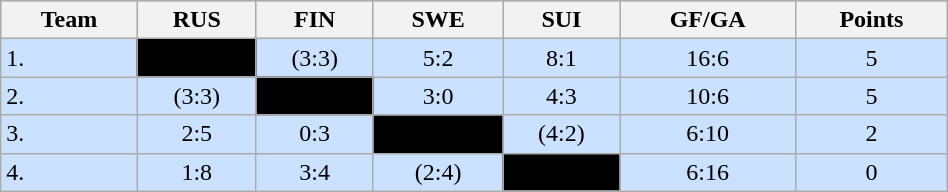<table class="wikitable" bgcolor="#EFEFFF" width="50%">
<tr bgcolor="#BCD2EE">
<th>Team</th>
<th>RUS</th>
<th>FIN</th>
<th>SWE</th>
<th>SUI</th>
<th>GF/GA</th>
<th>Points</th>
</tr>
<tr bgcolor="#CAE1FF" align="center">
<td align="left">1. </td>
<td style="background:#000000;"></td>
<td>(3:3)</td>
<td>5:2</td>
<td>8:1</td>
<td>16:6</td>
<td>5</td>
</tr>
<tr bgcolor="#CAE1FF" align="center">
<td align="left">2. </td>
<td>(3:3)</td>
<td style="background:#000000;"></td>
<td>3:0</td>
<td>4:3</td>
<td>10:6</td>
<td>5</td>
</tr>
<tr bgcolor="#CAE1FF" align="center">
<td align="left">3. </td>
<td>2:5</td>
<td>0:3</td>
<td style="background:#000000;"></td>
<td>(4:2)</td>
<td>6:10</td>
<td>2</td>
</tr>
<tr bgcolor="#CAE1FF" align="center">
<td align="left">4. </td>
<td>1:8</td>
<td>3:4</td>
<td>(2:4)</td>
<td style="background:#000000;"></td>
<td>6:16</td>
<td>0</td>
</tr>
</table>
